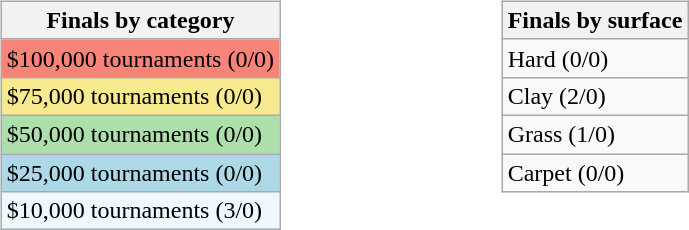<table width=53%>
<tr>
<td valign=top width=33% align=left><br><table class="wikitable">
<tr>
<th>Finals by category</th>
</tr>
<tr bgcolor=#F88379>
<td>$100,000 tournaments (0/0)</td>
</tr>
<tr bgcolor=#F7E98E>
<td>$75,000 tournaments (0/0)</td>
</tr>
<tr bgcolor=#ADDFAD>
<td>$50,000 tournaments (0/0)</td>
</tr>
<tr bgcolor=lightblue>
<td>$25,000 tournaments (0/0)</td>
</tr>
<tr bgcolor=#f0f8ff>
<td>$10,000 tournaments (3/0)</td>
</tr>
</table>
</td>
<td valign=top width=33% align=left><br><table class="wikitable">
<tr>
<th>Finals by surface</th>
</tr>
<tr>
<td>Hard (0/0)</td>
</tr>
<tr>
<td>Clay (2/0)</td>
</tr>
<tr>
<td>Grass (1/0)</td>
</tr>
<tr>
<td>Carpet (0/0)</td>
</tr>
</table>
</td>
</tr>
</table>
